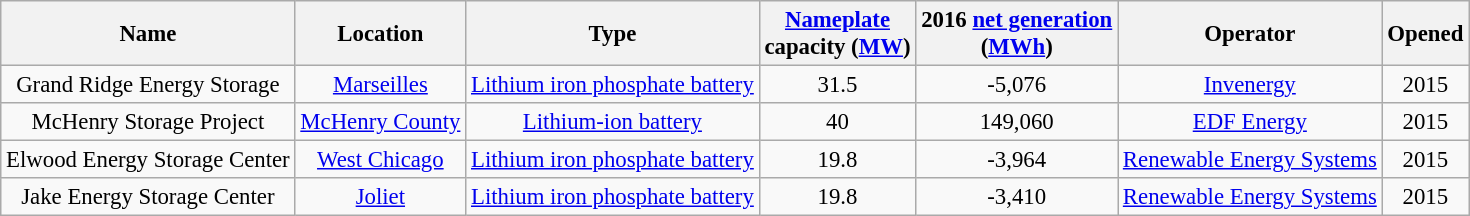<table class="wikitable sortable" style="font-size:95%; text-align:center;">
<tr>
<th>Name</th>
<th>Location</th>
<th>Type</th>
<th data-sort-type="number"><a href='#'>Nameplate</a><br>capacity (<a href='#'>MW</a>)</th>
<th data-sort-type="number">2016 <a href='#'>net generation</a><br> (<a href='#'>MWh</a>)</th>
<th>Operator</th>
<th>Opened</th>
</tr>
<tr>
<td>Grand Ridge Energy Storage</td>
<td><a href='#'>Marseilles</a></td>
<td><a href='#'>Lithium iron phosphate battery</a></td>
<td>31.5</td>
<td>-5,076</td>
<td><a href='#'>Invenergy</a></td>
<td>2015</td>
</tr>
<tr>
<td>McHenry Storage Project</td>
<td><a href='#'>McHenry County</a></td>
<td><a href='#'>Lithium-ion battery</a></td>
<td>40</td>
<td>149,060</td>
<td><a href='#'>EDF Energy</a></td>
<td>2015</td>
</tr>
<tr>
<td>Elwood Energy Storage Center</td>
<td><a href='#'>West Chicago</a></td>
<td><a href='#'>Lithium iron phosphate battery</a></td>
<td>19.8</td>
<td>-3,964</td>
<td><a href='#'>Renewable Energy Systems</a></td>
<td>2015</td>
</tr>
<tr>
<td>Jake Energy Storage Center</td>
<td><a href='#'>Joliet</a></td>
<td><a href='#'>Lithium iron phosphate battery</a></td>
<td>19.8</td>
<td>-3,410</td>
<td><a href='#'>Renewable Energy Systems</a></td>
<td>2015</td>
</tr>
</table>
